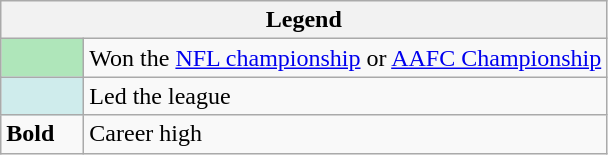<table class="wikitable mw-collapsible">
<tr>
<th colspan="2">Legend</th>
</tr>
<tr>
<td style="background:#afe6ba; width:3em;"></td>
<td>Won the <a href='#'>NFL championship</a> or <a href='#'>AAFC Championship</a></td>
</tr>
<tr>
<td style="background:#cfecec; width:3em;"></td>
<td>Led the league</td>
</tr>
<tr>
<td><strong>Bold</strong></td>
<td>Career high</td>
</tr>
</table>
